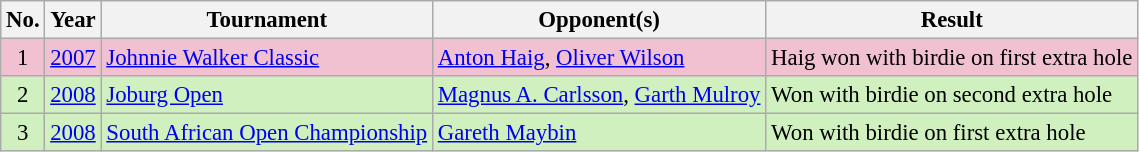<table class="wikitable" style="font-size:95%;">
<tr>
<th>No.</th>
<th>Year</th>
<th>Tournament</th>
<th>Opponent(s)</th>
<th>Result</th>
</tr>
<tr style="background:#F2C1D1;">
<td align=center>1</td>
<td><a href='#'>2007</a></td>
<td><a href='#'>Johnnie Walker Classic</a></td>
<td> <a href='#'>Anton Haig</a>,  <a href='#'>Oliver Wilson</a></td>
<td>Haig won with birdie on first extra hole</td>
</tr>
<tr style="background:#D0F0C0;">
<td align=center>2</td>
<td><a href='#'>2008</a></td>
<td><a href='#'>Joburg Open</a></td>
<td> <a href='#'>Magnus A. Carlsson</a>,  <a href='#'>Garth Mulroy</a></td>
<td>Won with birdie on second extra hole</td>
</tr>
<tr style="background:#D0F0C0;">
<td align=center>3</td>
<td><a href='#'>2008</a></td>
<td><a href='#'>South African Open Championship</a></td>
<td> <a href='#'>Gareth Maybin</a></td>
<td>Won with birdie on first extra hole</td>
</tr>
</table>
